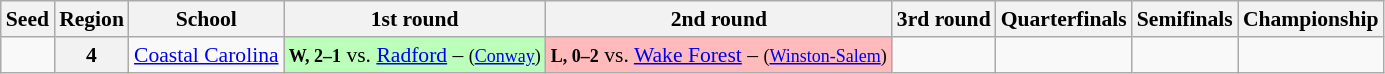<table class="sortable wikitable" style="white-space:nowrap; font-size:90%;">
<tr>
<th>Seed</th>
<th>Region</th>
<th>School</th>
<th>1st round</th>
<th>2nd round</th>
<th>3rd round</th>
<th>Quarterfinals</th>
<th>Semifinals</th>
<th>Championship</th>
</tr>
<tr>
<td></td>
<th>4</th>
<td><a href='#'>Coastal Carolina</a></td>
<td style="background:#bfb;"><small><strong>W, 2–1</strong></small> vs. <a href='#'>Radford</a> – <small>(<a href='#'>Conway</a>)</small></td>
<td style="background:#FBB"><small><strong>L, 0–2</strong></small> vs. <a href='#'>Wake Forest</a> – <small>(<a href='#'>Winston-Salem</a>)</small></td>
<td></td>
<td></td>
<td></td>
</tr>
</table>
